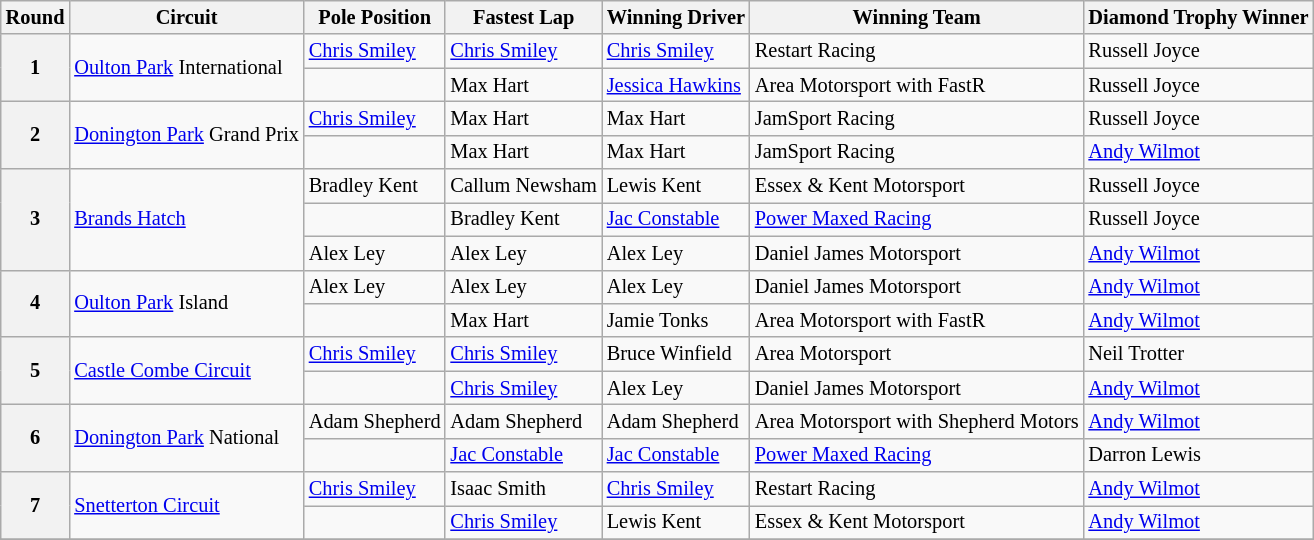<table class="wikitable" style="font-size: 85%">
<tr>
<th>Round</th>
<th>Circuit</th>
<th>Pole Position</th>
<th>Fastest Lap</th>
<th>Winning Driver</th>
<th>Winning Team</th>
<th nowrap>Diamond Trophy Winner</th>
</tr>
<tr>
<th rowspan=2>1</th>
<td rowspan=2><a href='#'>Oulton Park</a> International</td>
<td> <a href='#'>Chris Smiley</a></td>
<td> <a href='#'>Chris Smiley</a></td>
<td> <a href='#'>Chris Smiley</a></td>
<td> Restart Racing</td>
<td> Russell Joyce</td>
</tr>
<tr>
<td></td>
<td> Max Hart</td>
<td nowrap> <a href='#'>Jessica Hawkins</a></td>
<td> Area Motorsport with FastR</td>
<td> Russell Joyce</td>
</tr>
<tr>
<th rowspan=2>2</th>
<td rowspan=2 nowrap><a href='#'>Donington Park</a> Grand Prix</td>
<td> <a href='#'>Chris Smiley</a></td>
<td> Max Hart</td>
<td> Max Hart</td>
<td> JamSport Racing</td>
<td> Russell Joyce</td>
</tr>
<tr>
<td></td>
<td> Max Hart</td>
<td> Max Hart</td>
<td> JamSport Racing</td>
<td> <a href='#'>Andy Wilmot</a></td>
</tr>
<tr>
<th rowspan=3>3</th>
<td rowspan=3><a href='#'>Brands Hatch</a></td>
<td> Bradley Kent</td>
<td nowrap> Callum Newsham</td>
<td> Lewis Kent</td>
<td> Essex & Kent Motorsport</td>
<td> Russell Joyce</td>
</tr>
<tr>
<td></td>
<td> Bradley Kent</td>
<td> <a href='#'>Jac Constable</a></td>
<td> <a href='#'>Power Maxed Racing</a></td>
<td> Russell Joyce</td>
</tr>
<tr>
<td> Alex Ley</td>
<td> Alex Ley</td>
<td> Alex Ley</td>
<td> Daniel James Motorsport</td>
<td> <a href='#'>Andy Wilmot</a></td>
</tr>
<tr>
<th rowspan=2>4</th>
<td rowspan=2><a href='#'>Oulton Park</a> Island</td>
<td> Alex Ley</td>
<td> Alex Ley</td>
<td> Alex Ley</td>
<td> Daniel James Motorsport</td>
<td> <a href='#'>Andy Wilmot</a></td>
</tr>
<tr>
<td></td>
<td> Max Hart</td>
<td> Jamie Tonks</td>
<td> Area Motorsport with FastR</td>
<td> <a href='#'>Andy Wilmot</a></td>
</tr>
<tr>
<th rowspan=2>5</th>
<td rowspan=2><a href='#'>Castle Combe Circuit</a></td>
<td> <a href='#'>Chris Smiley</a></td>
<td> <a href='#'>Chris Smiley</a></td>
<td> Bruce Winfield</td>
<td> Area Motorsport</td>
<td> Neil Trotter</td>
</tr>
<tr>
<td></td>
<td> <a href='#'>Chris Smiley</a></td>
<td> Alex Ley</td>
<td> Daniel James Motorsport</td>
<td> <a href='#'>Andy Wilmot</a></td>
</tr>
<tr>
<th rowspan=2>6</th>
<td rowspan=2><a href='#'>Donington Park</a> National</td>
<td nowrap> Adam Shepherd</td>
<td nowrap> Adam Shepherd</td>
<td nowrap> Adam Shepherd</td>
<td nowrap> Area Motorsport with Shepherd Motors</td>
<td> <a href='#'>Andy Wilmot</a></td>
</tr>
<tr>
<td></td>
<td> <a href='#'>Jac Constable</a></td>
<td> <a href='#'>Jac Constable</a></td>
<td> <a href='#'>Power Maxed Racing</a></td>
<td> Darron Lewis</td>
</tr>
<tr>
<th rowspan=2>7</th>
<td rowspan=2><a href='#'>Snetterton Circuit</a></td>
<td> <a href='#'>Chris Smiley</a></td>
<td> Isaac Smith</td>
<td> <a href='#'>Chris Smiley</a></td>
<td> Restart Racing</td>
<td> <a href='#'>Andy Wilmot</a></td>
</tr>
<tr>
<td></td>
<td> <a href='#'>Chris Smiley</a></td>
<td> Lewis Kent</td>
<td> Essex & Kent Motorsport</td>
<td> <a href='#'>Andy Wilmot</a></td>
</tr>
<tr>
</tr>
</table>
